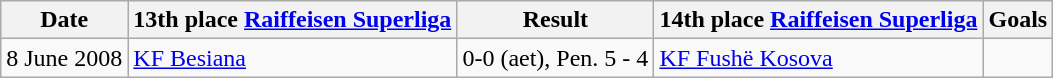<table class="wikitable">
<tr>
<th>Date</th>
<th>13th place <a href='#'>Raiffeisen Superliga</a></th>
<th>Result</th>
<th>14th place <a href='#'>Raiffeisen Superliga</a></th>
<th>Goals</th>
</tr>
<tr>
<td>8 June 2008</td>
<td><a href='#'>KF Besiana</a></td>
<td>0-0 (aet), Pen. 5 - 4</td>
<td><a href='#'>KF Fushë Kosova</a></td>
<td></td>
</tr>
</table>
